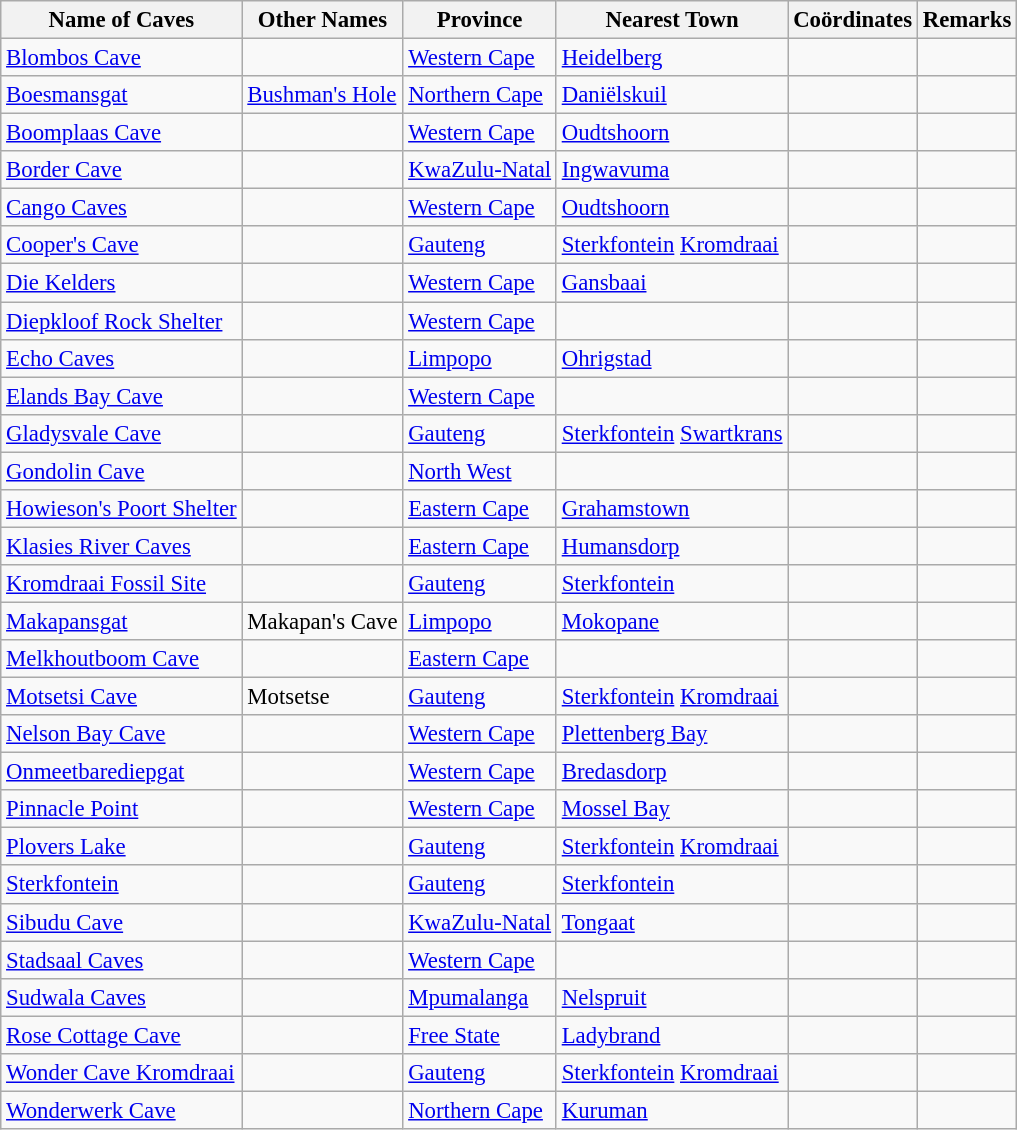<table class="wikitable sortable" style="font-size: 95%;">
<tr>
<th>Name of Caves</th>
<th>Other Names</th>
<th>Province</th>
<th>Nearest Town</th>
<th>Coördinates</th>
<th>Remarks</th>
</tr>
<tr>
<td><a href='#'>Blombos Cave</a></td>
<td></td>
<td><a href='#'>Western Cape</a></td>
<td><a href='#'>Heidelberg</a></td>
<td></td>
<td></td>
</tr>
<tr>
<td><a href='#'>Boesmansgat</a></td>
<td><a href='#'>Bushman's Hole</a></td>
<td><a href='#'>Northern Cape</a></td>
<td><a href='#'>Daniëlskuil</a></td>
<td></td>
<td></td>
</tr>
<tr>
<td><a href='#'>Boomplaas Cave</a></td>
<td></td>
<td><a href='#'>Western Cape</a></td>
<td><a href='#'>Oudtshoorn</a></td>
<td></td>
<td></td>
</tr>
<tr>
<td><a href='#'>Border Cave</a></td>
<td></td>
<td><a href='#'>KwaZulu-Natal</a></td>
<td><a href='#'>Ingwavuma</a></td>
<td></td>
<td></td>
</tr>
<tr>
<td><a href='#'>Cango Caves</a></td>
<td></td>
<td><a href='#'>Western Cape</a></td>
<td><a href='#'>Oudtshoorn</a></td>
<td></td>
<td></td>
</tr>
<tr>
<td><a href='#'>Cooper's Cave</a></td>
<td></td>
<td><a href='#'>Gauteng</a></td>
<td><a href='#'>Sterkfontein</a> <a href='#'>Kromdraai</a></td>
<td></td>
<td></td>
</tr>
<tr>
<td><a href='#'>Die Kelders</a></td>
<td></td>
<td><a href='#'>Western Cape</a></td>
<td><a href='#'>Gansbaai</a></td>
<td></td>
<td></td>
</tr>
<tr>
<td><a href='#'>Diepkloof Rock Shelter</a></td>
<td></td>
<td><a href='#'>Western Cape</a></td>
<td></td>
<td></td>
<td></td>
</tr>
<tr>
<td><a href='#'>Echo Caves</a></td>
<td></td>
<td><a href='#'>Limpopo</a></td>
<td><a href='#'>Ohrigstad</a></td>
<td></td>
<td></td>
</tr>
<tr>
<td><a href='#'>Elands Bay Cave</a></td>
<td></td>
<td><a href='#'>Western Cape</a></td>
<td></td>
<td></td>
<td></td>
</tr>
<tr>
<td><a href='#'>Gladysvale Cave</a></td>
<td></td>
<td><a href='#'>Gauteng</a></td>
<td><a href='#'>Sterkfontein</a> <a href='#'>Swartkrans</a></td>
<td></td>
<td></td>
</tr>
<tr>
<td><a href='#'>Gondolin Cave</a></td>
<td></td>
<td><a href='#'>North West</a></td>
<td></td>
<td></td>
<td></td>
</tr>
<tr>
<td><a href='#'>Howieson's Poort Shelter</a></td>
<td></td>
<td><a href='#'>Eastern Cape</a></td>
<td><a href='#'>Grahamstown</a></td>
<td></td>
<td></td>
</tr>
<tr>
<td><a href='#'>Klasies River Caves</a></td>
<td></td>
<td><a href='#'>Eastern Cape</a></td>
<td><a href='#'>Humansdorp</a></td>
<td></td>
<td></td>
</tr>
<tr>
<td><a href='#'>Kromdraai Fossil Site</a></td>
<td></td>
<td><a href='#'>Gauteng</a></td>
<td><a href='#'>Sterkfontein</a></td>
<td></td>
<td></td>
</tr>
<tr>
<td><a href='#'>Makapansgat</a></td>
<td>Makapan's Cave</td>
<td><a href='#'>Limpopo</a></td>
<td><a href='#'>Mokopane</a></td>
<td></td>
<td></td>
</tr>
<tr>
<td><a href='#'>Melkhoutboom Cave</a></td>
<td></td>
<td><a href='#'>Eastern Cape</a></td>
<td></td>
<td></td>
</tr>
<tr>
<td><a href='#'>Motsetsi Cave</a></td>
<td>Motsetse</td>
<td><a href='#'>Gauteng</a></td>
<td><a href='#'>Sterkfontein</a> <a href='#'>Kromdraai</a></td>
<td></td>
<td></td>
</tr>
<tr>
<td><a href='#'>Nelson Bay Cave</a></td>
<td></td>
<td><a href='#'>Western Cape</a></td>
<td><a href='#'>Plettenberg Bay</a></td>
<td></td>
<td></td>
</tr>
<tr>
<td><a href='#'>Onmeetbarediepgat</a></td>
<td></td>
<td><a href='#'>Western Cape</a></td>
<td><a href='#'>Bredasdorp</a></td>
<td></td>
<td></td>
</tr>
<tr>
<td><a href='#'>Pinnacle Point</a></td>
<td></td>
<td><a href='#'>Western Cape</a></td>
<td><a href='#'>Mossel Bay</a></td>
<td></td>
<td></td>
</tr>
<tr>
<td><a href='#'>Plovers Lake</a></td>
<td></td>
<td><a href='#'>Gauteng</a></td>
<td><a href='#'>Sterkfontein</a> <a href='#'>Kromdraai</a></td>
<td></td>
<td></td>
</tr>
<tr>
<td><a href='#'>Sterkfontein</a></td>
<td></td>
<td><a href='#'>Gauteng</a></td>
<td><a href='#'>Sterkfontein</a></td>
<td></td>
<td></td>
</tr>
<tr>
<td><a href='#'>Sibudu Cave</a></td>
<td></td>
<td><a href='#'>KwaZulu-Natal</a></td>
<td><a href='#'>Tongaat</a></td>
<td></td>
<td></td>
</tr>
<tr>
<td><a href='#'>Stadsaal Caves</a></td>
<td></td>
<td><a href='#'>Western Cape</a></td>
<td></td>
<td></td>
<td></td>
</tr>
<tr>
<td><a href='#'>Sudwala Caves</a></td>
<td></td>
<td><a href='#'>Mpumalanga</a></td>
<td><a href='#'>Nelspruit</a></td>
<td></td>
<td></td>
</tr>
<tr>
<td><a href='#'>Rose Cottage Cave</a></td>
<td></td>
<td><a href='#'>Free State</a></td>
<td><a href='#'>Ladybrand</a></td>
<td></td>
<td></td>
</tr>
<tr>
<td><a href='#'>Wonder Cave Kromdraai</a></td>
<td></td>
<td><a href='#'>Gauteng</a></td>
<td><a href='#'>Sterkfontein</a> <a href='#'>Kromdraai</a></td>
<td></td>
<td></td>
</tr>
<tr>
<td><a href='#'>Wonderwerk Cave</a></td>
<td></td>
<td><a href='#'>Northern Cape</a></td>
<td><a href='#'>Kuruman</a></td>
<td></td>
<td></td>
</tr>
</table>
